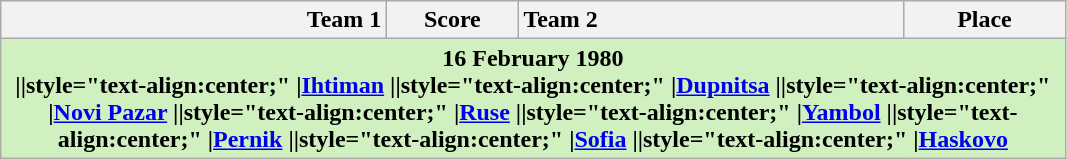<table class="wikitable">
<tr>
<th width="250" style="text-align:right;">Team 1</th>
<th width="80" style="text-align:center;">Score</th>
<th width="250" style="text-align:left;">Team 2</th>
<th width="100" style="text-align:center;">Place</th>
</tr>
<tr>
<th colspan=4 style="background-color:#D0F0C0;"><strong>16 February 1980</strong><br>||style="text-align:center;" |<a href='#'>Ihtiman</a>
||style="text-align:center;" |<a href='#'>Dupnitsa</a>
||style="text-align:center;" |<a href='#'>Novi Pazar</a>
||style="text-align:center;" |<a href='#'>Ruse</a>
||style="text-align:center;" |<a href='#'>Yambol</a>
||style="text-align:center;" |<a href='#'>Pernik</a>
||style="text-align:center;" |<a href='#'>Sofia</a>
||style="text-align:center;" |<a href='#'>Haskovo</a></th>
</tr>
</table>
